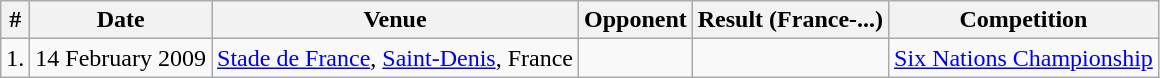<table class="wikitable sortable">
<tr>
<th>#</th>
<th>Date</th>
<th>Venue</th>
<th>Opponent</th>
<th>Result (France-...)</th>
<th>Competition</th>
</tr>
<tr>
<td>1.</td>
<td>14 February 2009</td>
<td><a href='#'>Stade de France</a>, <a href='#'>Saint-Denis</a>, France</td>
<td></td>
<td></td>
<td><a href='#'>Six Nations Championship</a></td>
</tr>
</table>
